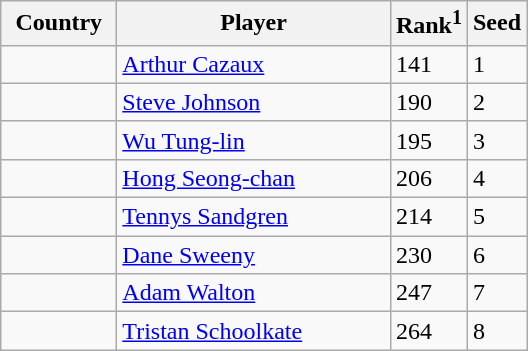<table class="sortable wikitable">
<tr>
<th width="70">Country</th>
<th width="175">Player</th>
<th>Rank<sup>1</sup></th>
<th>Seed</th>
</tr>
<tr>
<td></td>
<td><a href='#'>Arthur Cazaux</a></td>
<td>141</td>
<td>1</td>
</tr>
<tr>
<td></td>
<td><a href='#'>Steve Johnson</a></td>
<td>190</td>
<td>2</td>
</tr>
<tr>
<td></td>
<td><a href='#'>Wu Tung-lin</a></td>
<td>195</td>
<td>3</td>
</tr>
<tr>
<td></td>
<td><a href='#'>Hong Seong-chan</a></td>
<td>206</td>
<td>4</td>
</tr>
<tr>
<td></td>
<td><a href='#'>Tennys Sandgren</a></td>
<td>214</td>
<td>5</td>
</tr>
<tr>
<td></td>
<td><a href='#'>Dane Sweeny</a></td>
<td>230</td>
<td>6</td>
</tr>
<tr>
<td></td>
<td><a href='#'>Adam Walton</a></td>
<td>247</td>
<td>7</td>
</tr>
<tr>
<td></td>
<td><a href='#'>Tristan Schoolkate</a></td>
<td>264</td>
<td>8</td>
</tr>
</table>
